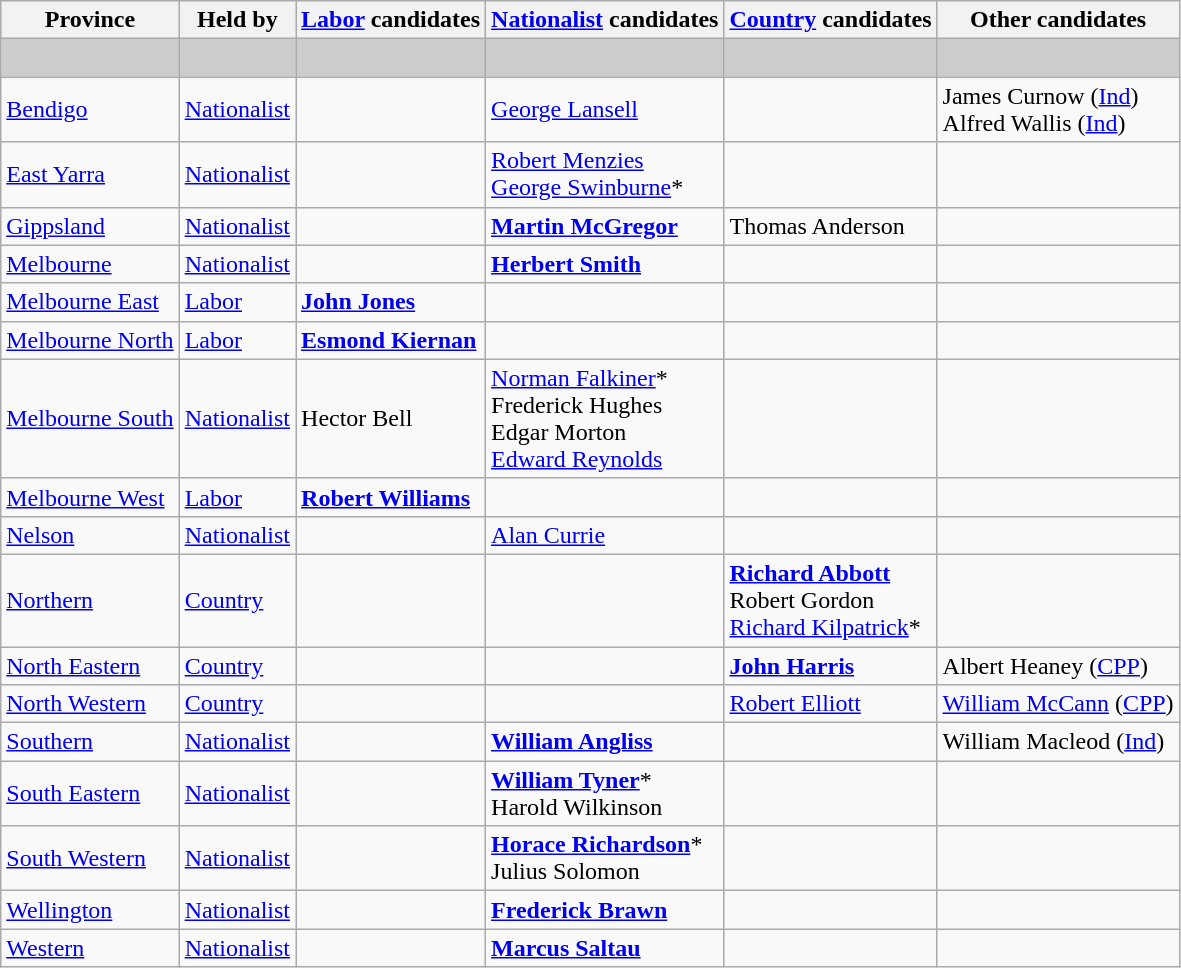<table class="wikitable">
<tr>
<th>Province</th>
<th>Held by</th>
<th><a href='#'>Labor</a> candidates</th>
<th><a href='#'>Nationalist</a> candidates</th>
<th><a href='#'>Country</a> candidates</th>
<th>Other candidates</th>
</tr>
<tr bgcolor="#cccccc">
<td></td>
<td></td>
<td></td>
<td></td>
<td></td>
<td> </td>
</tr>
<tr>
<td><a href='#'>Bendigo</a></td>
<td><a href='#'>Nationalist</a></td>
<td></td>
<td><a href='#'>George Lansell</a></td>
<td></td>
<td>James Curnow (<a href='#'>Ind</a>) <br> Alfred Wallis (<a href='#'>Ind</a>)</td>
</tr>
<tr>
<td><a href='#'>East Yarra</a></td>
<td><a href='#'>Nationalist</a></td>
<td></td>
<td><a href='#'>Robert Menzies</a> <br> <a href='#'>George Swinburne</a>*</td>
<td></td>
<td></td>
</tr>
<tr>
<td><a href='#'>Gippsland</a></td>
<td><a href='#'>Nationalist</a></td>
<td></td>
<td><strong><a href='#'>Martin McGregor</a></strong></td>
<td>Thomas Anderson</td>
<td></td>
</tr>
<tr>
<td><a href='#'>Melbourne</a></td>
<td><a href='#'>Nationalist</a></td>
<td></td>
<td><strong><a href='#'>Herbert Smith</a></strong></td>
<td></td>
<td></td>
</tr>
<tr>
<td><a href='#'>Melbourne East</a></td>
<td><a href='#'>Labor</a></td>
<td><strong><a href='#'>John Jones</a></strong></td>
<td></td>
<td></td>
<td></td>
</tr>
<tr>
<td><a href='#'>Melbourne North</a></td>
<td><a href='#'>Labor</a></td>
<td><strong><a href='#'>Esmond Kiernan</a></strong></td>
<td></td>
<td></td>
<td></td>
</tr>
<tr>
<td><a href='#'>Melbourne South</a></td>
<td><a href='#'>Nationalist</a></td>
<td>Hector Bell</td>
<td><a href='#'>Norman Falkiner</a>* <br> Frederick Hughes <br> Edgar Morton <br> <a href='#'>Edward Reynolds</a></td>
<td></td>
<td></td>
</tr>
<tr>
<td><a href='#'>Melbourne West</a></td>
<td><a href='#'>Labor</a></td>
<td><strong><a href='#'>Robert Williams</a></strong></td>
<td></td>
<td></td>
<td></td>
</tr>
<tr>
<td><a href='#'>Nelson</a></td>
<td><a href='#'>Nationalist</a></td>
<td></td>
<td><a href='#'>Alan Currie</a></td>
<td></td>
<td></td>
</tr>
<tr>
<td><a href='#'>Northern</a></td>
<td><a href='#'>Country</a></td>
<td></td>
<td></td>
<td><strong><a href='#'>Richard Abbott</a></strong> <br> Robert Gordon <br> <a href='#'>Richard Kilpatrick</a>*</td>
<td></td>
</tr>
<tr>
<td><a href='#'>North Eastern</a></td>
<td><a href='#'>Country</a></td>
<td></td>
<td></td>
<td><strong><a href='#'>John Harris</a></strong></td>
<td>Albert Heaney (<a href='#'>CPP</a>)</td>
</tr>
<tr>
<td><a href='#'>North Western</a></td>
<td><a href='#'>Country</a></td>
<td></td>
<td></td>
<td><a href='#'>Robert Elliott</a></td>
<td><a href='#'>William McCann</a> (<a href='#'>CPP</a>)</td>
</tr>
<tr>
<td><a href='#'>Southern</a></td>
<td><a href='#'>Nationalist</a></td>
<td></td>
<td><strong><a href='#'>William Angliss</a></strong></td>
<td></td>
<td>William Macleod (<a href='#'>Ind</a>)</td>
</tr>
<tr>
<td><a href='#'>South Eastern</a></td>
<td><a href='#'>Nationalist</a></td>
<td></td>
<td><strong><a href='#'>William Tyner</a></strong>* <br> Harold Wilkinson</td>
<td></td>
<td></td>
</tr>
<tr>
<td><a href='#'>South Western</a></td>
<td><a href='#'>Nationalist</a></td>
<td></td>
<td><strong><a href='#'>Horace Richardson</a></strong>* <br> Julius Solomon</td>
<td></td>
<td></td>
</tr>
<tr>
<td><a href='#'>Wellington</a></td>
<td><a href='#'>Nationalist</a></td>
<td></td>
<td><strong><a href='#'>Frederick Brawn</a></strong></td>
<td></td>
<td></td>
</tr>
<tr>
<td><a href='#'>Western</a></td>
<td><a href='#'>Nationalist</a></td>
<td></td>
<td><strong><a href='#'>Marcus Saltau</a></strong></td>
<td></td>
<td></td>
</tr>
</table>
